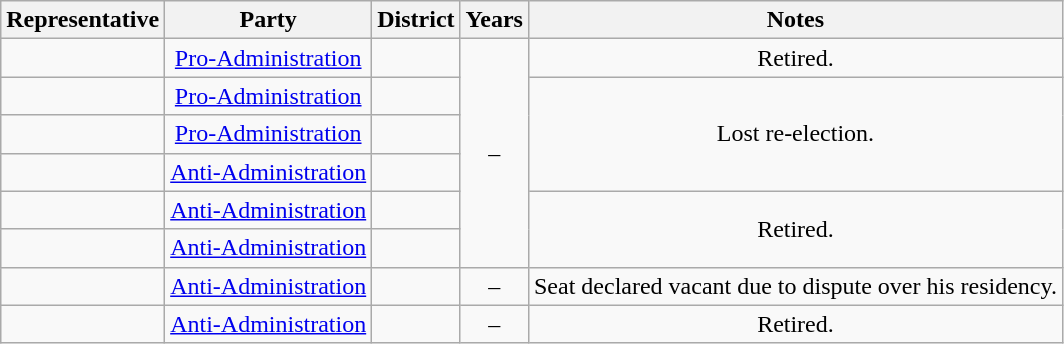<table class="wikitable sortable" style="text-align:center">
<tr valign=bottom>
<th>Representative</th>
<th>Party</th>
<th>District</th>
<th>Years</th>
<th>Notes</th>
</tr>
<tr>
<td align=left></td>
<td><a href='#'>Pro-Administration</a></td>
<td></td>
<td rowspan="6" nowrap=""> –<br></td>
<td>Retired.</td>
</tr>
<tr>
<td align=left></td>
<td><a href='#'>Pro-Administration</a></td>
<td></td>
<td rowspan="3">Lost re-election.</td>
</tr>
<tr>
<td align=left></td>
<td><a href='#'>Pro-Administration</a></td>
<td></td>
</tr>
<tr>
<td align=left></td>
<td><a href='#'>Anti-Administration</a></td>
<td></td>
</tr>
<tr>
<td align=left></td>
<td><a href='#'>Anti-Administration</a></td>
<td></td>
<td rowspan="2">Retired.</td>
</tr>
<tr>
<td align=left></td>
<td><a href='#'>Anti-Administration</a></td>
<td></td>
</tr>
<tr>
<td align=left></td>
<td><a href='#'>Anti-Administration</a></td>
<td></td>
<td nowrap> –<br></td>
<td>Seat declared vacant due to dispute over his residency.</td>
</tr>
<tr>
<td align=left></td>
<td><a href='#'>Anti-Administration</a></td>
<td></td>
<td nowrap> –<br></td>
<td>Retired.</td>
</tr>
</table>
